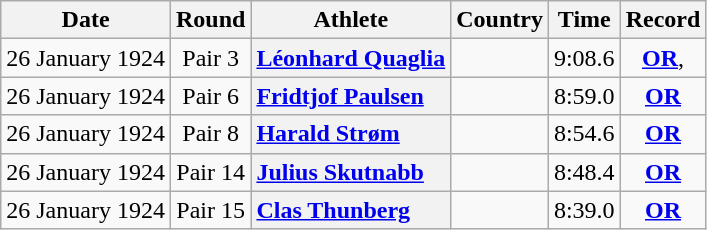<table class="wikitable plainrowheaders" style="text-align:center">
<tr>
<th>Date</th>
<th>Round</th>
<th>Athlete</th>
<th>Country</th>
<th>Time</th>
<th>Record</th>
</tr>
<tr>
<td>26 January 1924</td>
<td>Pair 3</td>
<th scope=row style=text-align:left;><a href='#'>Léonhard Quaglia</a></th>
<td align=left></td>
<td>9:08.6</td>
<td><strong><a href='#'>OR</a></strong>, </td>
</tr>
<tr>
<td>26 January 1924</td>
<td>Pair 6</td>
<th scope=row style=text-align:left;><a href='#'>Fridtjof Paulsen</a></th>
<td align=left></td>
<td>8:59.0</td>
<td><strong><a href='#'>OR</a></strong></td>
</tr>
<tr>
<td>26 January 1924</td>
<td>Pair 8</td>
<th scope=row style=text-align:left;><a href='#'>Harald Strøm</a></th>
<td align=left></td>
<td>8:54.6</td>
<td><strong><a href='#'>OR</a></strong></td>
</tr>
<tr>
<td>26 January 1924</td>
<td>Pair 14</td>
<th scope=row style=text-align:left;><a href='#'>Julius Skutnabb</a></th>
<td align=left></td>
<td>8:48.4</td>
<td><strong><a href='#'>OR</a></strong></td>
</tr>
<tr>
<td>26 January 1924</td>
<td>Pair 15</td>
<th scope=row style=text-align:left;><a href='#'>Clas Thunberg</a></th>
<td align=left></td>
<td>8:39.0</td>
<td><strong><a href='#'>OR</a></strong></td>
</tr>
</table>
